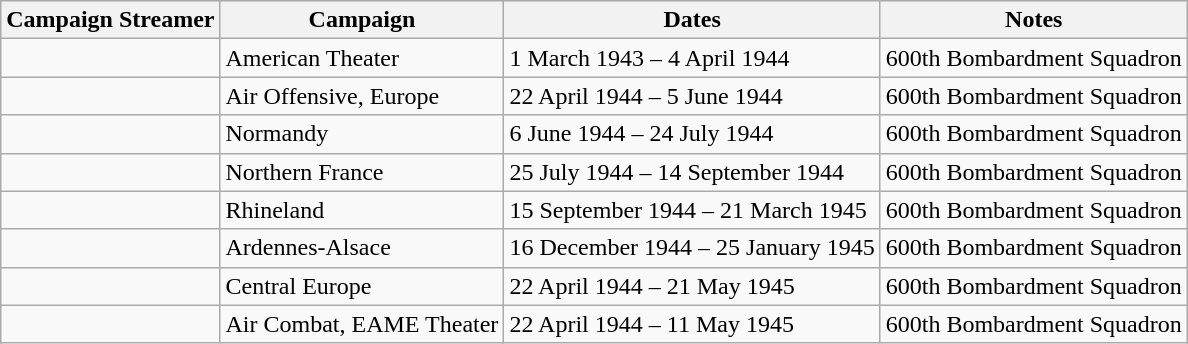<table class="wikitable">
<tr style="background:#efefef;">
<th>Campaign Streamer</th>
<th>Campaign</th>
<th>Dates</th>
<th>Notes</th>
</tr>
<tr>
<td></td>
<td>American Theater</td>
<td>1 March 1943 – 4 April 1944</td>
<td>600th Bombardment Squadron</td>
</tr>
<tr>
<td></td>
<td>Air Offensive, Europe</td>
<td>22 April 1944 – 5 June 1944</td>
<td>600th Bombardment Squadron</td>
</tr>
<tr>
<td></td>
<td>Normandy</td>
<td>6 June 1944 – 24 July 1944</td>
<td>600th Bombardment Squadron</td>
</tr>
<tr>
<td></td>
<td>Northern France</td>
<td>25 July 1944 – 14 September 1944</td>
<td>600th Bombardment Squadron</td>
</tr>
<tr>
<td></td>
<td>Rhineland</td>
<td>15 September 1944 – 21 March 1945</td>
<td>600th Bombardment Squadron</td>
</tr>
<tr>
<td></td>
<td>Ardennes-Alsace</td>
<td>16 December 1944 – 25 January 1945</td>
<td>600th Bombardment Squadron</td>
</tr>
<tr>
<td></td>
<td>Central Europe</td>
<td>22 April 1944 – 21 May 1945</td>
<td>600th Bombardment Squadron</td>
</tr>
<tr>
<td></td>
<td>Air Combat, EAME Theater</td>
<td>22 April 1944 – 11 May 1945</td>
<td>600th Bombardment Squadron</td>
</tr>
</table>
